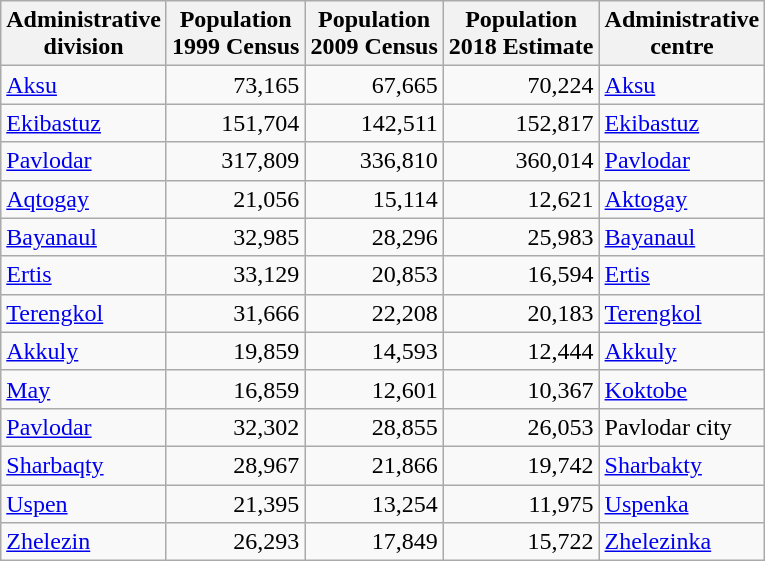<table class="wikitable">
<tr>
<th>Administrative<br> division</th>
<th>Population <br>1999 Census</th>
<th>Population <br>2009 Census</th>
<th>Population <br>2018 Estimate</th>
<th>Administrative <br> centre</th>
</tr>
<tr>
<td><a href='#'>Aksu</a></td>
<td align="right">73,165</td>
<td align="right">67,665</td>
<td align="right">70,224</td>
<td><a href='#'>Aksu</a></td>
</tr>
<tr>
<td><a href='#'>Ekibastuz</a></td>
<td align="right">151,704</td>
<td align="right">142,511</td>
<td align="right">152,817</td>
<td><a href='#'>Ekibastuz</a></td>
</tr>
<tr>
<td><a href='#'>Pavlodar</a></td>
<td align="right">317,809</td>
<td align="right">336,810</td>
<td align="right">360,014</td>
<td><a href='#'>Pavlodar</a></td>
</tr>
<tr>
<td><a href='#'>Aqtogay</a></td>
<td align="right">21,056</td>
<td align="right">15,114</td>
<td align="right">12,621</td>
<td><a href='#'>Aktogay</a></td>
</tr>
<tr>
<td><a href='#'>Bayanaul</a></td>
<td align="right">32,985</td>
<td align="right">28,296</td>
<td align="right">25,983</td>
<td><a href='#'>Bayanaul</a></td>
</tr>
<tr>
<td><a href='#'>Ertis</a></td>
<td align="right">33,129</td>
<td align="right">20,853</td>
<td align="right">16,594</td>
<td><a href='#'>Ertis</a></td>
</tr>
<tr>
<td><a href='#'>Terengkol</a></td>
<td align="right">31,666</td>
<td align="right">22,208</td>
<td align="right">20,183</td>
<td><a href='#'>Terengkol</a></td>
</tr>
<tr>
<td><a href='#'>Akkuly</a></td>
<td align="right">19,859</td>
<td align="right">14,593</td>
<td align="right">12,444</td>
<td><a href='#'>Akkuly</a></td>
</tr>
<tr>
<td><a href='#'>May</a></td>
<td align="right">16,859</td>
<td align="right">12,601</td>
<td align="right">10,367</td>
<td><a href='#'>Koktobe</a></td>
</tr>
<tr>
<td><a href='#'>Pavlodar</a></td>
<td align="right">32,302</td>
<td align="right">28,855</td>
<td align="right">26,053</td>
<td>Pavlodar city</td>
</tr>
<tr>
<td><a href='#'>Sharbaqty</a></td>
<td align="right">28,967</td>
<td align="right">21,866</td>
<td align="right">19,742</td>
<td><a href='#'>Sharbakty</a></td>
</tr>
<tr>
<td><a href='#'>Uspen</a></td>
<td align="right">21,395</td>
<td align="right">13,254</td>
<td align="right">11,975</td>
<td><a href='#'>Uspenka</a></td>
</tr>
<tr>
<td><a href='#'>Zhelezin</a></td>
<td align="right">26,293</td>
<td align="right">17,849</td>
<td align="right">15,722</td>
<td><a href='#'>Zhelezinka</a></td>
</tr>
</table>
